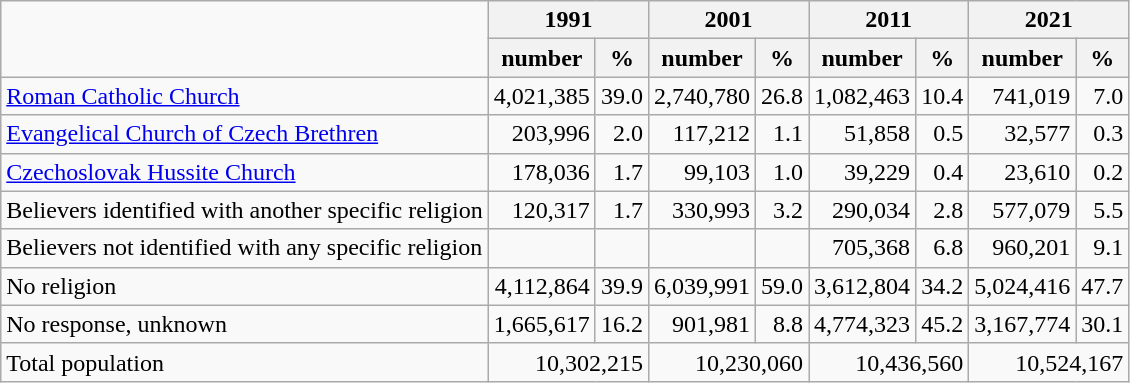<table class="wikitable" style=" text-align:right; margin-left:20px; margin-right:20px;">
<tr>
<td rowspan=2></td>
<th style="text-align:center;" colspan="2">1991</th>
<th style="text-align:center;" colspan="2">2001</th>
<th style="text-align:center;" colspan="2">2011</th>
<th colspan="2">2021 </th>
</tr>
<tr>
<th>number</th>
<th>%</th>
<th>number</th>
<th>%</th>
<th>number</th>
<th>%</th>
<th>number</th>
<th>%</th>
</tr>
<tr>
<td align=left><a href='#'>Roman Catholic Church</a></td>
<td>4,021,385</td>
<td>39.0</td>
<td>2,740,780</td>
<td>26.8</td>
<td>1,082,463</td>
<td>10.4</td>
<td>741,019</td>
<td>7.0</td>
</tr>
<tr>
<td align=left><a href='#'>Evangelical Church of Czech Brethren</a></td>
<td>203,996</td>
<td>2.0</td>
<td>117,212</td>
<td>1.1</td>
<td>51,858</td>
<td>0.5</td>
<td>32,577</td>
<td>0.3</td>
</tr>
<tr>
<td align=left><a href='#'>Czechoslovak Hussite Church</a></td>
<td>178,036</td>
<td>1.7</td>
<td>99,103</td>
<td>1.0</td>
<td>39,229</td>
<td>0.4</td>
<td>23,610</td>
<td>0.2</td>
</tr>
<tr>
<td align=left>Believers identified with another specific religion</td>
<td>120,317</td>
<td>1.7</td>
<td>330,993</td>
<td>3.2</td>
<td>290,034</td>
<td>2.8</td>
<td>577,079</td>
<td>5.5</td>
</tr>
<tr>
<td align=left>Believers not identified with any specific religion</td>
<td></td>
<td></td>
<td></td>
<td></td>
<td>705,368</td>
<td>6.8</td>
<td>960,201</td>
<td>9.1</td>
</tr>
<tr>
<td align=left>No religion</td>
<td>4,112,864</td>
<td>39.9</td>
<td>6,039,991</td>
<td>59.0</td>
<td>3,612,804</td>
<td>34.2</td>
<td>5,024,416</td>
<td>47.7</td>
</tr>
<tr>
<td align=left>No response, unknown</td>
<td>1,665,617</td>
<td>16.2</td>
<td>901,981</td>
<td>8.8</td>
<td>4,774,323</td>
<td>45.2</td>
<td>3,167,774</td>
<td>30.1</td>
</tr>
<tr>
<td align=left>Total population</td>
<td colspan="2">10,302,215</td>
<td colspan="2">10,230,060</td>
<td colspan="2">10,436,560</td>
<td colspan="2">10,524,167</td>
</tr>
</table>
